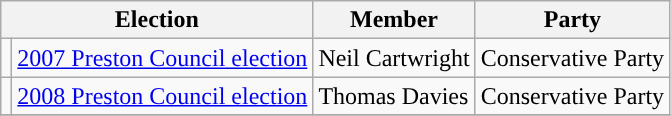<table class="wikitable">
<tr>
<th colspan="2">Election</th>
<th>Member</th>
<th>Party</th>
</tr>
<tr>
<td style="background-color: "></td>
<td><a href='#'>2007 Preston Council election</a></td>
<td>Neil Cartwright</td>
<td>Conservative Party</td>
</tr>
<tr>
<td style="background-color: "></td>
<td><a href='#'>2008 Preston Council election</a></td>
<td>Thomas Davies</td>
<td>Conservative Party</td>
</tr>
<tr>
</tr>
</table>
